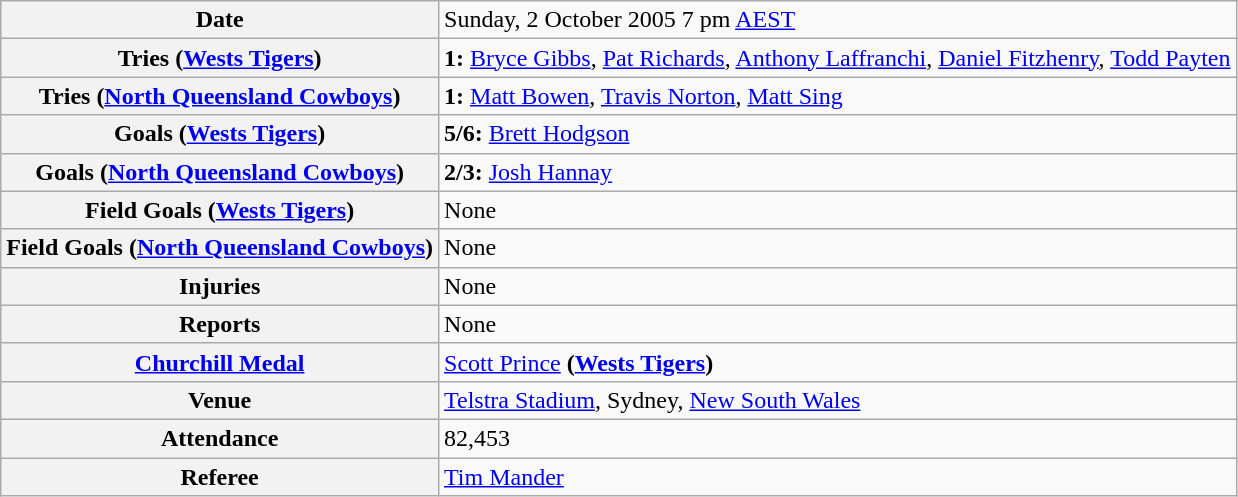<table class="wikitable">
<tr>
<th>Date</th>
<td>Sunday, 2 October 2005 7 pm <a href='#'>AEST</a></td>
</tr>
<tr>
<th>Tries (<a href='#'>Wests Tigers</a>)</th>
<td><strong>1:</strong> <a href='#'>Bryce Gibbs</a>, <a href='#'>Pat Richards</a>, <a href='#'>Anthony Laffranchi</a>, <a href='#'>Daniel Fitzhenry</a>, <a href='#'>Todd Payten</a></td>
</tr>
<tr>
<th>Tries (<a href='#'>North Queensland Cowboys</a>)</th>
<td><strong>1:</strong> <a href='#'>Matt Bowen</a>, <a href='#'>Travis Norton</a>, <a href='#'>Matt Sing</a></td>
</tr>
<tr>
<th>Goals (<a href='#'>Wests Tigers</a>)</th>
<td><strong>5/6:</strong> <a href='#'>Brett Hodgson</a></td>
</tr>
<tr>
<th>Goals (<a href='#'>North Queensland Cowboys</a>)</th>
<td><strong>2/3:</strong> <a href='#'>Josh Hannay</a></td>
</tr>
<tr>
<th>Field Goals (<a href='#'>Wests Tigers</a>)</th>
<td>None</td>
</tr>
<tr>
<th>Field Goals (<a href='#'>North Queensland Cowboys</a>)</th>
<td>None</td>
</tr>
<tr>
<th>Injuries</th>
<td>None</td>
</tr>
<tr>
<th>Reports</th>
<td>None</td>
</tr>
<tr>
<th><a href='#'>Churchill Medal</a></th>
<td><a href='#'>Scott Prince</a> <strong>(<a href='#'>Wests Tigers</a>)</strong></td>
</tr>
<tr>
<th>Venue</th>
<td><a href='#'>Telstra Stadium</a>, Sydney, <a href='#'>New South Wales</a></td>
</tr>
<tr>
<th>Attendance</th>
<td>82,453</td>
</tr>
<tr>
<th>Referee</th>
<td><a href='#'>Tim Mander</a></td>
</tr>
</table>
